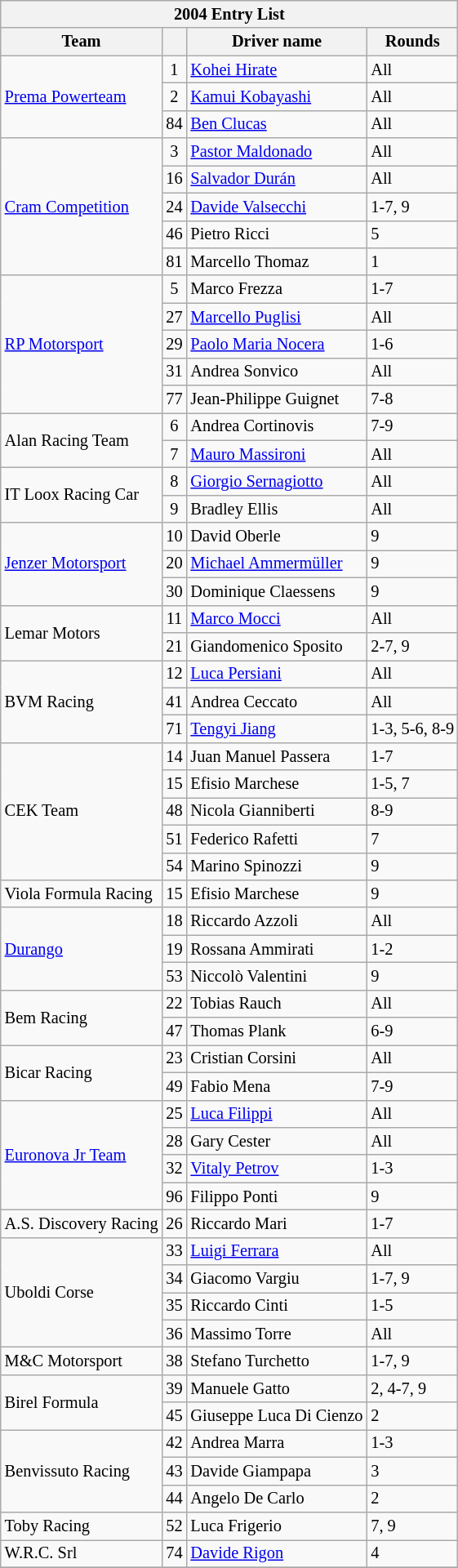<table class="wikitable" style="font-size:85%">
<tr>
<th colspan=4>2004 Entry List</th>
</tr>
<tr>
<th>Team</th>
<th></th>
<th>Driver name</th>
<th>Rounds</th>
</tr>
<tr>
<td nowrap rowspan=3> <a href='#'>Prema Powerteam</a></td>
<td align=center>1</td>
<td nowrap> <a href='#'>Kohei Hirate</a></td>
<td>All</td>
</tr>
<tr>
<td align=center>2</td>
<td nowrap> <a href='#'>Kamui Kobayashi</a></td>
<td>All</td>
</tr>
<tr>
<td align=center>84</td>
<td nowrap> <a href='#'>Ben Clucas</a></td>
<td>All</td>
</tr>
<tr>
<td nowrap rowspan=5> <a href='#'>Cram Competition</a></td>
<td align=center>3</td>
<td nowrap> <a href='#'>Pastor Maldonado</a></td>
<td>All</td>
</tr>
<tr>
<td align=center>16</td>
<td nowrap> <a href='#'>Salvador Durán</a></td>
<td>All</td>
</tr>
<tr>
<td align=center>24</td>
<td nowrap> <a href='#'>Davide Valsecchi</a></td>
<td>1-7, 9</td>
</tr>
<tr>
<td align=center>46</td>
<td nowrap> Pietro Ricci</td>
<td>5</td>
</tr>
<tr>
<td align=center>81</td>
<td nowrap> Marcello Thomaz</td>
<td>1</td>
</tr>
<tr>
<td nowrap rowspan=5> <a href='#'>RP Motorsport</a></td>
<td align=center>5</td>
<td nowrap> Marco Frezza</td>
<td>1-7</td>
</tr>
<tr>
<td align=center>27</td>
<td nowrap> <a href='#'>Marcello Puglisi</a></td>
<td>All</td>
</tr>
<tr>
<td align=center>29</td>
<td nowrap> <a href='#'>Paolo Maria Nocera</a></td>
<td>1-6</td>
</tr>
<tr>
<td align=center>31</td>
<td nowrap> Andrea Sonvico</td>
<td>All</td>
</tr>
<tr>
<td align=center>77</td>
<td nowrap> Jean-Philippe Guignet</td>
<td>7-8</td>
</tr>
<tr>
<td nowrap rowspan=2> Alan Racing Team</td>
<td align=center>6</td>
<td nowrap> Andrea Cortinovis</td>
<td>7-9</td>
</tr>
<tr>
<td align=center>7</td>
<td nowrap> <a href='#'>Mauro Massironi</a></td>
<td>All</td>
</tr>
<tr>
<td nowrap rowspan=2> IT Loox Racing Car</td>
<td align=center>8</td>
<td nowrap> <a href='#'>Giorgio Sernagiotto</a></td>
<td>All</td>
</tr>
<tr>
<td align=center>9</td>
<td nowrap> Bradley Ellis</td>
<td>All</td>
</tr>
<tr>
<td nowrap rowspan=3> <a href='#'>Jenzer Motorsport</a></td>
<td align=center>10</td>
<td nowrap> David Oberle</td>
<td>9</td>
</tr>
<tr>
<td align=center>20</td>
<td nowrap> <a href='#'>Michael Ammermüller</a></td>
<td>9</td>
</tr>
<tr>
<td align=center>30</td>
<td nowrap> Dominique Claessens</td>
<td>9</td>
</tr>
<tr>
<td nowrap rowspan=2> Lemar Motors</td>
<td align=center>11</td>
<td nowrap> <a href='#'>Marco Mocci</a></td>
<td>All</td>
</tr>
<tr>
<td align=center>21</td>
<td nowrap> Giandomenico Sposito</td>
<td>2-7, 9</td>
</tr>
<tr>
<td nowrap rowspan=3> BVM Racing</td>
<td align=center>12</td>
<td nowrap> <a href='#'>Luca Persiani</a></td>
<td>All</td>
</tr>
<tr>
<td align=center>41</td>
<td nowrap> Andrea Ceccato</td>
<td>All</td>
</tr>
<tr>
<td align=center>71</td>
<td nowrap> <a href='#'>Tengyi Jiang</a></td>
<td>1-3, 5-6, 8-9</td>
</tr>
<tr>
<td nowrap rowspan=5> CEK Team</td>
<td align=center>14</td>
<td nowrap> Juan Manuel Passera</td>
<td>1-7</td>
</tr>
<tr>
<td align=center>15</td>
<td nowrap> Efisio Marchese</td>
<td>1-5, 7</td>
</tr>
<tr>
<td align=center>48</td>
<td nowrap> Nicola Gianniberti</td>
<td>8-9</td>
</tr>
<tr>
<td align=center>51</td>
<td nowrap> Federico Rafetti</td>
<td>7</td>
</tr>
<tr>
<td align=center>54</td>
<td nowrap> Marino Spinozzi</td>
<td>9</td>
</tr>
<tr>
<td nowrap> Viola Formula Racing</td>
<td align=center>15</td>
<td nowrap> Efisio Marchese</td>
<td>9</td>
</tr>
<tr>
<td nowrap rowspan=3> <a href='#'>Durango</a></td>
<td align=center>18</td>
<td nowrap> Riccardo Azzoli</td>
<td>All</td>
</tr>
<tr>
<td align=center>19</td>
<td nowrap> Rossana Ammirati</td>
<td>1-2</td>
</tr>
<tr>
<td align=center>53</td>
<td nowrap> Niccolò Valentini</td>
<td>9</td>
</tr>
<tr>
<td nowrap rowspan=2> Bem Racing</td>
<td align=center>22</td>
<td nowrap> Tobias Rauch</td>
<td>All</td>
</tr>
<tr>
<td align=center>47</td>
<td nowrap> Thomas Plank</td>
<td>6-9</td>
</tr>
<tr>
<td nowrap rowspan=2> Bicar Racing</td>
<td align=center>23</td>
<td nowrap> Cristian Corsini</td>
<td>All</td>
</tr>
<tr>
<td align=center>49</td>
<td nowrap> Fabio Mena</td>
<td>7-9</td>
</tr>
<tr>
<td nowrap rowspan=4> <a href='#'>Euronova Jr Team</a></td>
<td align=center>25</td>
<td nowrap> <a href='#'>Luca Filippi</a></td>
<td>All</td>
</tr>
<tr>
<td align=center>28</td>
<td nowrap> Gary Cester</td>
<td>All</td>
</tr>
<tr>
<td align=center>32</td>
<td nowrap> <a href='#'>Vitaly Petrov</a></td>
<td>1-3</td>
</tr>
<tr>
<td align=center>96</td>
<td nowrap> Filippo Ponti</td>
<td>9</td>
</tr>
<tr>
<td nowrap> A.S. Discovery Racing</td>
<td align=center>26</td>
<td nowrap> Riccardo Mari</td>
<td>1-7</td>
</tr>
<tr>
<td nowrap rowspan=4> Uboldi Corse</td>
<td align=center>33</td>
<td nowrap> <a href='#'>Luigi Ferrara</a></td>
<td>All</td>
</tr>
<tr>
<td align=center>34</td>
<td nowrap> Giacomo Vargiu</td>
<td>1-7, 9</td>
</tr>
<tr>
<td align=center>35</td>
<td nowrap> Riccardo Cinti</td>
<td>1-5</td>
</tr>
<tr>
<td align=center>36</td>
<td nowrap> Massimo Torre</td>
<td>All</td>
</tr>
<tr>
<td nowrap> M&C Motorsport</td>
<td align=center>38</td>
<td nowrap> Stefano Turchetto</td>
<td>1-7, 9</td>
</tr>
<tr>
<td nowrap rowspan=2> Birel Formula</td>
<td align=center>39</td>
<td nowrap> Manuele Gatto</td>
<td>2, 4-7, 9</td>
</tr>
<tr>
<td align=center>45</td>
<td nowrap> Giuseppe Luca Di Cienzo</td>
<td>2</td>
</tr>
<tr>
<td nowrap rowspan=3> Benvissuto Racing</td>
<td align=center>42</td>
<td nowrap> Andrea Marra</td>
<td>1-3</td>
</tr>
<tr>
<td align=center>43</td>
<td nowrap> Davide Giampapa</td>
<td>3</td>
</tr>
<tr>
<td align=center>44</td>
<td nowrap> Angelo De Carlo</td>
<td>2</td>
</tr>
<tr>
<td nowrap> Toby Racing</td>
<td align=center>52</td>
<td nowrap> Luca Frigerio</td>
<td>7, 9</td>
</tr>
<tr>
<td nowrap> W.R.C. Srl</td>
<td align=center>74</td>
<td nowrap> <a href='#'>Davide Rigon</a></td>
<td>4</td>
</tr>
<tr>
</tr>
</table>
